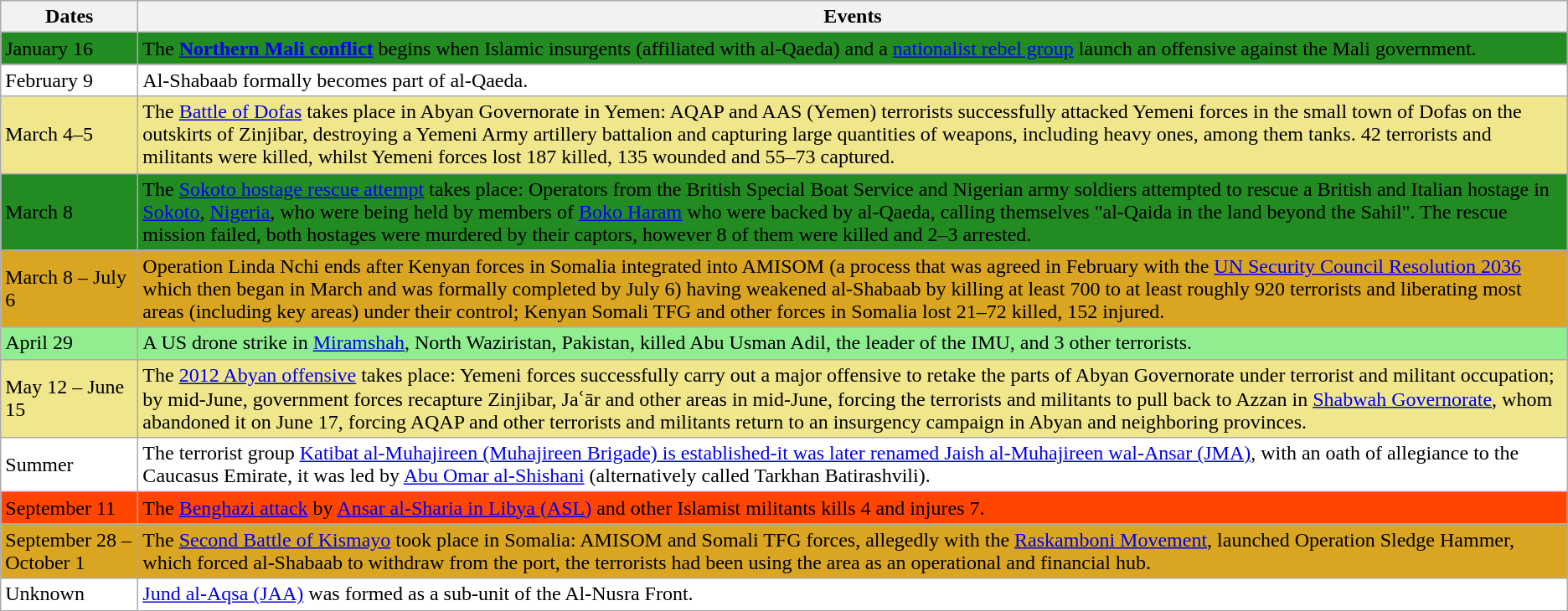<table class="wikitable">
<tr>
<th>Dates</th>
<th>Events</th>
</tr>
<tr style="background:forestgreen">
<td>January 16</td>
<td>The <strong><a href='#'>Northern Mali conflict</a></strong> begins when Islamic insurgents (affiliated with al-Qaeda) and a <a href='#'>nationalist rebel group</a> launch an offensive against the Mali government.</td>
</tr>
<tr style="background:white">
<td>February 9</td>
<td>Al-Shabaab formally becomes part of al-Qaeda.</td>
</tr>
<tr style="background:khaki">
<td>March 4–5</td>
<td>The <a href='#'>Battle of Dofas</a> takes place in Abyan Governorate in Yemen: AQAP and AAS (Yemen) terrorists successfully attacked Yemeni forces in the small town of Dofas on the outskirts of Zinjibar, destroying a Yemeni Army artillery battalion and capturing large quantities of weapons, including heavy ones, among them tanks. 42 terrorists and militants were killed, whilst Yemeni forces lost 187 killed, 135 wounded and 55–73 captured.</td>
</tr>
<tr style="background:forestgreen">
<td>March 8</td>
<td>The <a href='#'>Sokoto hostage rescue attempt</a> takes place: Operators from the British Special Boat Service and Nigerian army soldiers attempted to rescue a British and Italian hostage in <a href='#'>Sokoto</a>, <a href='#'>Nigeria</a>, who were being held by members of <a href='#'>Boko Haram</a> who were backed by al-Qaeda, calling themselves "al-Qaida in the land beyond the Sahil". The rescue mission failed, both hostages were murdered by their captors, however 8 of them were killed and 2–3 arrested.</td>
</tr>
<tr style="background:goldenrod">
<td>March 8 – July 6</td>
<td>Operation Linda Nchi ends after Kenyan forces in Somalia integrated into AMISOM (a process that was agreed in February with the <a href='#'>UN Security Council Resolution 2036</a> which then began in March and was formally completed by July 6) having weakened al-Shabaab by killing at least 700 to at least roughly 920 terrorists and liberating most areas (including key areas) under their control; Kenyan Somali TFG and other forces in Somalia lost 21–72 killed, 152 injured.</td>
</tr>
<tr style="background:lightgreen">
<td>April 29</td>
<td>A US drone strike in <a href='#'>Miramshah</a>, North Waziristan, Pakistan, killed Abu Usman Adil, the leader of the IMU, and 3 other terrorists.</td>
</tr>
<tr style="background:khaki">
<td>May 12 – June 15</td>
<td>The <a href='#'>2012 Abyan offensive</a> takes place: Yemeni forces successfully carry out a major offensive to retake the parts of Abyan Governorate under terrorist and militant occupation; by mid-June, government forces recapture Zinjibar, Jaʿār and other areas in mid-June, forcing the terrorists and militants to pull back to Azzan in <a href='#'>Shabwah Governorate</a>, whom abandoned it on June 17, forcing AQAP and other terrorists and militants return to an insurgency campaign in Abyan and neighboring provinces.</td>
</tr>
<tr style="background:white">
<td>Summer</td>
<td>The terrorist group <a href='#'>Katibat al-Muhajireen (Muhajireen Brigade) is established-it was later renamed Jaish al-Muhajireen wal-Ansar (JMA)</a>, with an oath of allegiance to the Caucasus Emirate, it was led by <a href='#'>Abu Omar al-Shishani</a> (alternatively called Tarkhan Batirashvili).</td>
</tr>
<tr style="background:orangered">
<td>September 11</td>
<td>The <a href='#'>Benghazi attack</a> by <a href='#'>Ansar al-Sharia in Libya (ASL)</a> and other Islamist militants kills 4 and injures 7.</td>
</tr>
<tr style="background:goldenrod">
<td>September 28 – October 1</td>
<td>The <a href='#'>Second Battle of Kismayo</a> took place in Somalia: AMISOM and Somali TFG forces, allegedly with the <a href='#'>Raskamboni Movement</a>, launched Operation Sledge Hammer, which forced al-Shabaab to withdraw from the port, the terrorists had been using the area as an operational and financial hub.</td>
</tr>
<tr style="background:white">
<td>Unknown</td>
<td><a href='#'>Jund al-Aqsa (JAA)</a> was formed as a sub-unit of the Al-Nusra Front.</td>
</tr>
</table>
